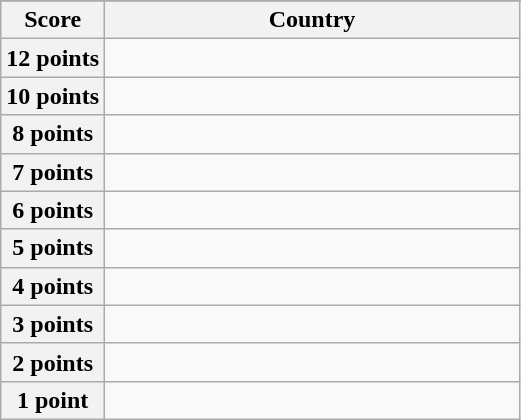<table class="wikitable">
<tr>
</tr>
<tr>
<th scope="col" width="20%">Score</th>
<th scope="col">Country</th>
</tr>
<tr>
<th scope="row">12 points</th>
<td></td>
</tr>
<tr>
<th scope="row">10 points</th>
<td></td>
</tr>
<tr>
<th scope="row">8 points</th>
<td></td>
</tr>
<tr>
<th scope="row">7 points</th>
<td></td>
</tr>
<tr>
<th scope="row">6 points</th>
<td></td>
</tr>
<tr>
<th scope="row">5 points</th>
<td></td>
</tr>
<tr>
<th scope="row">4 points</th>
<td></td>
</tr>
<tr>
<th scope="row">3 points</th>
<td></td>
</tr>
<tr>
<th scope="row">2 points</th>
<td></td>
</tr>
<tr>
<th scope="row">1 point</th>
<td></td>
</tr>
</table>
